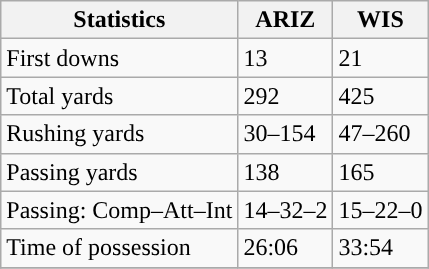<table class="wikitable" style="float: left;">
<tr>
<th>Statistics</th>
<th>ARIZ</th>
<th>WIS</th>
</tr>
<tr>
<td>First downs</td>
<td>13</td>
<td>21</td>
</tr>
<tr>
<td>Total yards</td>
<td>292</td>
<td>425</td>
</tr>
<tr>
<td>Rushing yards</td>
<td>30–154</td>
<td>47–260</td>
</tr>
<tr>
<td>Passing yards</td>
<td>138</td>
<td>165</td>
</tr>
<tr>
<td>Passing: Comp–Att–Int</td>
<td>14–32–2</td>
<td>15–22–0</td>
</tr>
<tr>
<td>Time of possession</td>
<td>26:06</td>
<td>33:54</td>
</tr>
<tr>
</tr>
</table>
